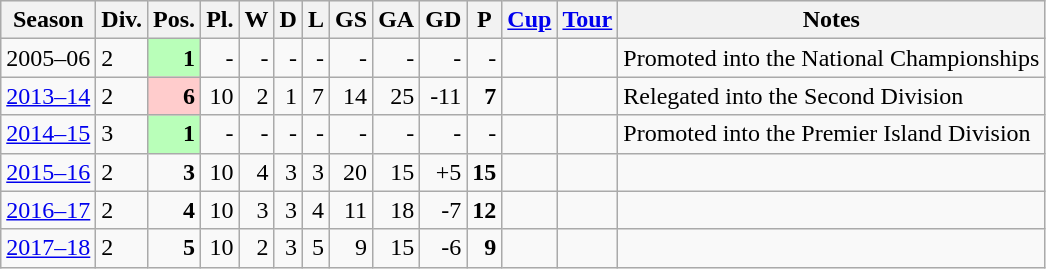<table class="wikitable">
<tr style="background:#efefef;">
<th>Season</th>
<th>Div.</th>
<th>Pos.</th>
<th>Pl.</th>
<th>W</th>
<th>D</th>
<th>L</th>
<th>GS</th>
<th>GA</th>
<th>GD</th>
<th>P</th>
<th><a href='#'>Cup</a></th>
<th><a href='#'>Tour</a></th>
<th>Notes</th>
</tr>
<tr>
<td>2005–06</td>
<td>2</td>
<td align=right bgcolor=#B9FFB9><strong>1</strong></td>
<td align=right>-</td>
<td align=right>-</td>
<td align=right>-</td>
<td align=right>-</td>
<td align=right>-</td>
<td align=right>-</td>
<td align=right>-</td>
<td align=right>-</td>
<td></td>
<td></td>
<td>Promoted into the National Championships</td>
</tr>
<tr>
<td><a href='#'>2013–14</a></td>
<td>2</td>
<td align=right bgcolor=#FFCCCC><strong>6</strong></td>
<td align=right>10</td>
<td align=right>2</td>
<td align=right>1</td>
<td align=right>7</td>
<td align=right>14</td>
<td align=right>25</td>
<td align=right>-11</td>
<td align=right><strong>7</strong></td>
<td></td>
<td></td>
<td>Relegated into the Second Division</td>
</tr>
<tr>
<td><a href='#'>2014–15</a></td>
<td>3</td>
<td align=right bgcolor=#B9FFB9><strong>1</strong></td>
<td align=right>-</td>
<td align=right>-</td>
<td align=right>-</td>
<td align=right>-</td>
<td align=right>-</td>
<td align=right>-</td>
<td align=right>-</td>
<td align=right>-</td>
<td></td>
<td></td>
<td>Promoted into the Premier Island Division</td>
</tr>
<tr>
<td><a href='#'>2015–16</a></td>
<td>2</td>
<td align=right><strong>3</strong></td>
<td align=right>10</td>
<td align=right>4</td>
<td align=right>3</td>
<td align=right>3</td>
<td align=right>20</td>
<td align=right>15</td>
<td align=right>+5</td>
<td align=right><strong>15</strong></td>
<td></td>
<td></td>
<td></td>
</tr>
<tr>
<td><a href='#'>2016–17</a></td>
<td>2</td>
<td align=right><strong>4</strong></td>
<td align=right>10</td>
<td align=right>3</td>
<td align=right>3</td>
<td align=right>4</td>
<td align=right>11</td>
<td align=right>18</td>
<td align=right>-7</td>
<td align=right><strong>12</strong></td>
<td></td>
<td></td>
<td></td>
</tr>
<tr>
<td><a href='#'>2017–18</a></td>
<td>2</td>
<td align=right><strong>5</strong></td>
<td align=right>10</td>
<td align=right>2</td>
<td align=right>3</td>
<td align=right>5</td>
<td align=right>9</td>
<td align=right>15</td>
<td align=right>-6</td>
<td align=right><strong>9</strong></td>
<td></td>
<td></td>
<td></td>
</tr>
</table>
